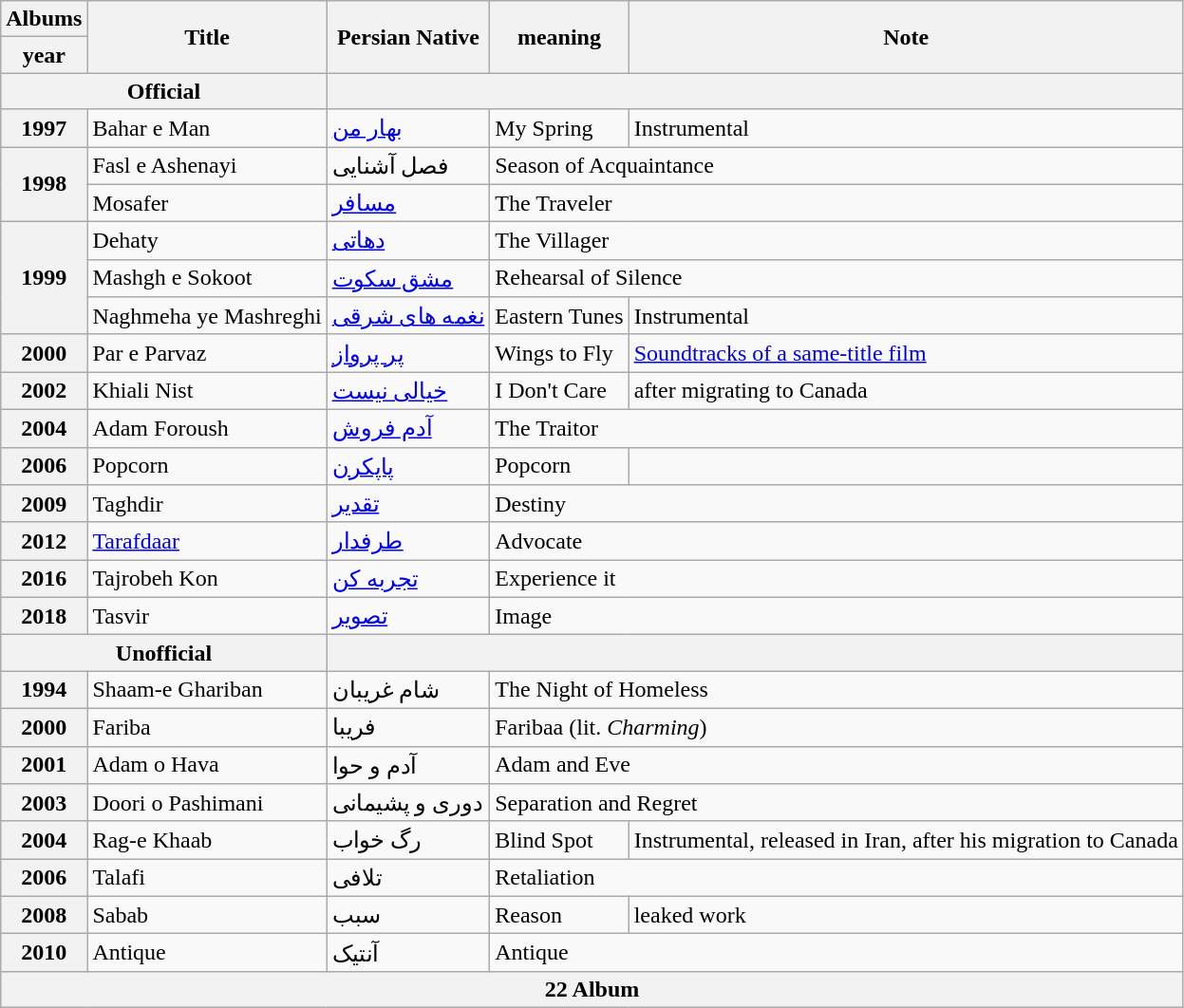<table class="wikitable ">
<tr>
<th>Albums</th>
<th rowspan="2">Title</th>
<th rowspan="2">Persian Native</th>
<th rowspan="2">meaning</th>
<th rowspan="2">Note</th>
</tr>
<tr>
<th>year</th>
</tr>
<tr>
<th colspan="2">Official</th>
<th colspan="3"></th>
</tr>
<tr>
<th>1997</th>
<td>Bahar e Man</td>
<td><a href='#'>بهار من</a></td>
<td>My Spring</td>
<td>Instrumental</td>
</tr>
<tr>
<th rowspan="2">1998</th>
<td>Fasl e Ashenayi</td>
<td>فصل آشنایی</td>
<td colspan="2">Season of Acquaintance</td>
</tr>
<tr>
<td>Mosafer</td>
<td><a href='#'>مسافر</a></td>
<td colspan="2">The Traveler</td>
</tr>
<tr>
<th rowspan="3">1999</th>
<td>Dehaty</td>
<td><a href='#'>دهاتی</a></td>
<td colspan="2">The Villager</td>
</tr>
<tr>
<td>Mashgh e Sokoot</td>
<td><a href='#'>مشق سکوت</a></td>
<td colspan="2">Rehearsal of Silence</td>
</tr>
<tr>
<td>Naghmeha ye Mashreghi</td>
<td><a href='#'>نغمه های شرقی</a></td>
<td>Eastern Tunes</td>
<td>Instrumental</td>
</tr>
<tr>
<th>2000</th>
<td>Par e Parvaz</td>
<td><a href='#'>پر پرواز</a></td>
<td>Wings to Fly</td>
<td><a href='#'>Soundtracks of a same-title film</a></td>
</tr>
<tr>
<th>2002</th>
<td>Khiali Nist</td>
<td><a href='#'>خیالی نیست</a></td>
<td>I Don't Care</td>
<td>after migrating to Canada</td>
</tr>
<tr>
<th>2004</th>
<td>Adam Foroush</td>
<td><a href='#'>آدم فروش</a></td>
<td colspan="2">The Traitor</td>
</tr>
<tr>
<th>2006</th>
<td>Popcorn</td>
<td><a href='#'>پاپکرن</a></td>
<td>Popcorn</td>
<td></td>
</tr>
<tr>
<th>2009</th>
<td>Taghdir</td>
<td><a href='#'>تقدیر</a></td>
<td colspan="2">Destiny</td>
</tr>
<tr>
<th>2012</th>
<td><a href='#'>Tarafdaar</a></td>
<td><a href='#'>طرفدار</a></td>
<td colspan="2">Advocate</td>
</tr>
<tr>
<th>2016</th>
<td>Tajrobeh Kon</td>
<td><a href='#'>تجربه کن</a></td>
<td colspan="2">Experience it</td>
</tr>
<tr>
<th>2018</th>
<td>Tasvir</td>
<td><a href='#'>تصویر</a></td>
<td colspan="2">Image</td>
</tr>
<tr>
<th colspan="2">Unofficial</th>
<th colspan="3"></th>
</tr>
<tr>
<th>1994</th>
<td>Shaam-e Ghariban</td>
<td>شام غریبان</td>
<td colspan="2">The Night of Homeless</td>
</tr>
<tr>
<th>2000</th>
<td>Fariba</td>
<td>فریبا</td>
<td colspan="2">Faribaa (lit. <em>Charming</em>)</td>
</tr>
<tr>
<th>2001</th>
<td>Adam o Hava</td>
<td>آدم و حوا</td>
<td colspan="2">Adam and Eve</td>
</tr>
<tr>
<th>2003</th>
<td>Doori o Pashimani</td>
<td>دوری و پشیمانی</td>
<td colspan="2">Separation and Regret</td>
</tr>
<tr>
<th>2004</th>
<td>Rag-e Khaab</td>
<td>رگ خواب</td>
<td>Blind Spot</td>
<td>Instrumental, released in Iran, after his migration to Canada</td>
</tr>
<tr>
<th>2006</th>
<td>Talafi</td>
<td>تلافی</td>
<td colspan="2">Retaliation</td>
</tr>
<tr>
<th>2008</th>
<td>Sabab</td>
<td>سبب</td>
<td>Reason</td>
<td>leaked work</td>
</tr>
<tr>
<th>2010</th>
<td>Antique</td>
<td>آنتیک</td>
<td colspan="2">Antique</td>
</tr>
<tr>
<th colspan="5">22 Album</th>
</tr>
</table>
